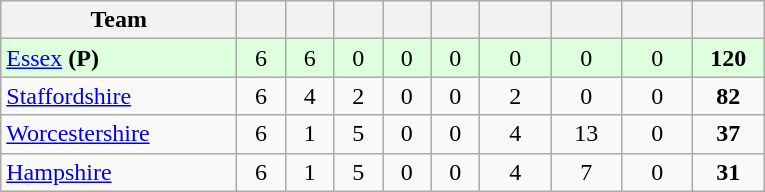<table class="wikitable" style="text-align:center">
<tr>
<th width="150">Team</th>
<th width="25"></th>
<th width="25"></th>
<th width="25"></th>
<th width="25"></th>
<th width="25"></th>
<th width="40"></th>
<th width="40"></th>
<th width="40"></th>
<th width="40"></th>
</tr>
<tr style="background:#dfd">
<td style="text-align:left"><a href='#'>Essex</a> <strong>(P)</strong></td>
<td>6</td>
<td>6</td>
<td>0</td>
<td>0</td>
<td>0</td>
<td>0</td>
<td>0</td>
<td>0</td>
<td><strong>120</strong></td>
</tr>
<tr>
<td style="text-align:left"><a href='#'>Staffordshire</a></td>
<td>6</td>
<td>4</td>
<td>2</td>
<td>0</td>
<td>0</td>
<td>2</td>
<td>0</td>
<td>0</td>
<td><strong>82</strong></td>
</tr>
<tr>
<td style="text-align:left"><a href='#'>Worcestershire</a></td>
<td>6</td>
<td>1</td>
<td>5</td>
<td>0</td>
<td>0</td>
<td>4</td>
<td>13</td>
<td>0</td>
<td><strong>37</strong></td>
</tr>
<tr>
<td style="text-align:left"><a href='#'>Hampshire</a></td>
<td>6</td>
<td>1</td>
<td>5</td>
<td>0</td>
<td>0</td>
<td>4</td>
<td>7</td>
<td>0</td>
<td><strong>31</strong></td>
</tr>
</table>
